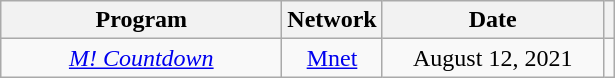<table class="wikitable plainrowheaders" style="text-align:center">
<tr>
<th style="width:180px;">Program</th>
<th>Network</th>
<th style="width:140px;">Date</th>
<th scope="col"></th>
</tr>
<tr>
<td><em><a href='#'>M! Countdown</a></em></td>
<td><a href='#'>Mnet</a></td>
<td>August 12, 2021</td>
<td></td>
</tr>
</table>
